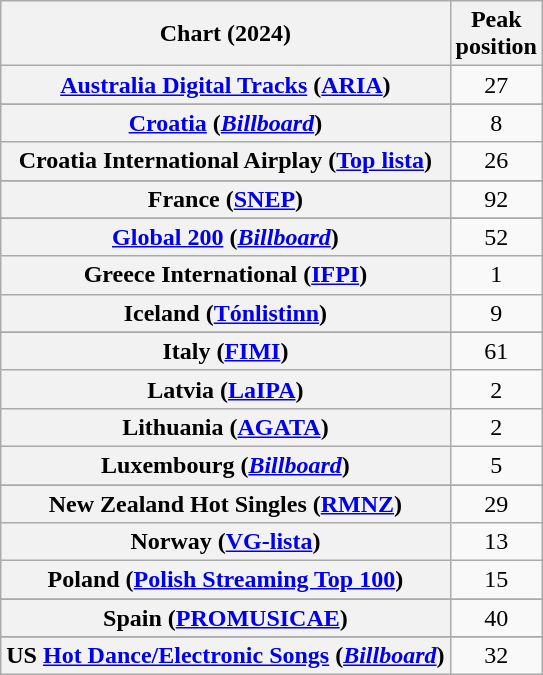<table class="wikitable sortable plainrowheaders" style="text-align:center">
<tr>
<th scope="col">Chart (2024)</th>
<th scope="col">Peak<br>position</th>
</tr>
<tr>
<th scope="row"><a href='#'>Australia Digital Tracks</a> (<a href='#'>ARIA</a>)</th>
<td>27</td>
</tr>
<tr>
</tr>
<tr>
</tr>
<tr>
</tr>
<tr>
<th scope="row"><a href='#'>Croatia</a> (<em><a href='#'>Billboard</a></em>)</th>
<td>8</td>
</tr>
<tr>
<th scope="row">Croatia International Airplay (<a href='#'>Top lista</a>)</th>
<td>26</td>
</tr>
<tr>
</tr>
<tr>
</tr>
<tr>
<th scope="row">France (<a href='#'>SNEP</a>)</th>
<td>92</td>
</tr>
<tr>
</tr>
<tr>
<th scope="row"><a href='#'>Global 200</a> (<em><a href='#'>Billboard</a></em>)</th>
<td>52</td>
</tr>
<tr>
<th scope="row">Greece International (<a href='#'>IFPI</a>)</th>
<td>1</td>
</tr>
<tr>
<th scope="row">Iceland (<a href='#'>Tónlistinn</a>)</th>
<td>9</td>
</tr>
<tr>
</tr>
<tr>
<th scope="row">Italy (<a href='#'>FIMI</a>)</th>
<td>61</td>
</tr>
<tr>
<th scope="row">Latvia (<a href='#'>LaIPA</a>)</th>
<td>2</td>
</tr>
<tr>
<th scope="row">Lithuania (<a href='#'>AGATA</a>)</th>
<td>2</td>
</tr>
<tr>
<th scope="row">Luxembourg (<em><a href='#'>Billboard</a></em>)</th>
<td>5</td>
</tr>
<tr>
</tr>
<tr>
</tr>
<tr>
<th scope="row">New Zealand Hot Singles (<a href='#'>RMNZ</a>)</th>
<td>29</td>
</tr>
<tr>
<th scope="row">Norway (<a href='#'>VG-lista</a>)</th>
<td>13</td>
</tr>
<tr>
<th scope="row">Poland (<a href='#'>Polish Streaming Top 100</a>)</th>
<td>15</td>
</tr>
<tr>
</tr>
<tr>
</tr>
<tr>
<th scope="row">Spain (<a href='#'>PROMUSICAE</a>)</th>
<td>40</td>
</tr>
<tr>
</tr>
<tr>
</tr>
<tr>
</tr>
<tr>
<th scope="row">US <a href='#'>Hot Dance/Electronic Songs</a> (<em><a href='#'>Billboard</a></em>)</th>
<td>32</td>
</tr>
</table>
